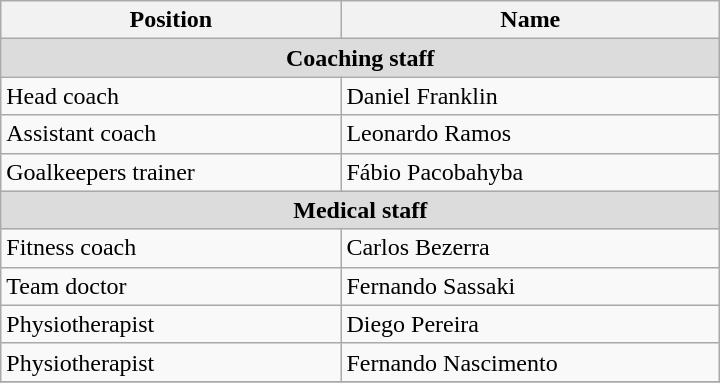<table width=38% class="wikitable">
<tr>
<th>Position</th>
<th>Name</th>
</tr>
<tr>
<th colspan="2" style="background:#dcdcdc; text-align:center">Coaching staff</th>
</tr>
<tr>
<td>Head coach</td>
<td> Daniel Franklin</td>
</tr>
<tr>
<td>Assistant coach</td>
<td> Leonardo Ramos</td>
</tr>
<tr>
<td>Goalkeepers trainer</td>
<td> Fábio Pacobahyba</td>
</tr>
<tr>
<th colspan="2" style="background:#dcdcdc; text-align:center">Medical staff</th>
</tr>
<tr>
<td>Fitness coach</td>
<td> Carlos Bezerra</td>
</tr>
<tr>
<td>Team doctor</td>
<td> Fernando Sassaki</td>
</tr>
<tr>
<td>Physiotherapist</td>
<td> Diego Pereira</td>
</tr>
<tr>
<td>Physiotherapist</td>
<td> Fernando Nascimento</td>
</tr>
<tr>
</tr>
</table>
